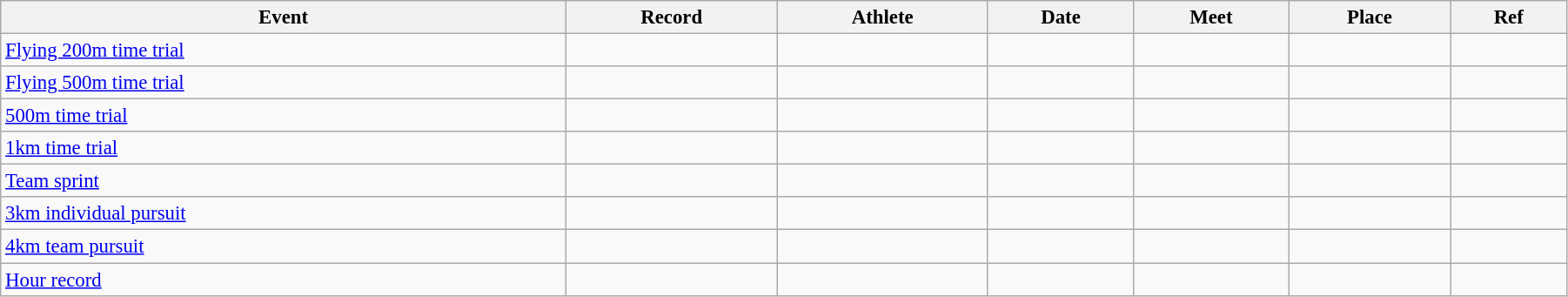<table class="wikitable" style="font-size:95%; width: 95%;">
<tr>
<th>Event</th>
<th>Record</th>
<th>Athlete</th>
<th>Date</th>
<th>Meet</th>
<th>Place</th>
<th>Ref</th>
</tr>
<tr>
<td><a href='#'>Flying 200m time trial</a></td>
<td></td>
<td></td>
<td></td>
<td></td>
<td></td>
<td></td>
</tr>
<tr>
<td><a href='#'>Flying 500m time trial</a></td>
<td></td>
<td></td>
<td></td>
<td></td>
<td></td>
<td></td>
</tr>
<tr>
<td><a href='#'>500m time trial</a></td>
<td></td>
<td></td>
<td></td>
<td></td>
<td></td>
<td></td>
</tr>
<tr>
<td><a href='#'>1km time trial</a></td>
<td></td>
<td></td>
<td></td>
<td></td>
<td></td>
<td></td>
</tr>
<tr>
<td><a href='#'>Team sprint</a></td>
<td></td>
<td></td>
<td></td>
<td></td>
<td></td>
<td></td>
</tr>
<tr>
<td><a href='#'>3km individual pursuit</a></td>
<td></td>
<td></td>
<td></td>
<td></td>
<td></td>
<td></td>
</tr>
<tr>
<td><a href='#'>4km team pursuit</a></td>
<td></td>
<td></td>
<td></td>
<td></td>
<td></td>
<td></td>
</tr>
<tr>
<td><a href='#'>Hour record</a></td>
<td></td>
<td></td>
<td></td>
<td></td>
<td></td>
<td></td>
</tr>
</table>
